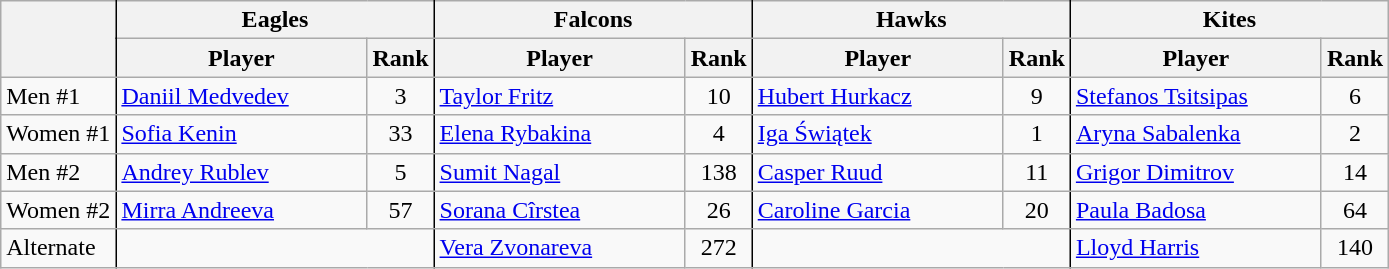<table class="wikitable nowrap">
<tr>
<th rowspan=2 style="border-right: 1pt black solid"></th>
<th colspan=2 style="border-right: 1pt black solid">Eagles</th>
<th colspan=2 style="border-right: 1pt black solid">Falcons</th>
<th colspan=2 style="border-right: 1pt black solid">Hawks</th>
<th colspan=2>Kites</th>
</tr>
<tr>
<th width=160>Player</th>
<th style="border-right: 1pt black solid">Rank</th>
<th width=160>Player</th>
<th style="border-right: 1pt black solid">Rank</th>
<th width=160>Player</th>
<th style="border-right: 1pt black solid">Rank</th>
<th width=160>Player</th>
<th>Rank</th>
</tr>
<tr>
<td style="border-right: 1pt black solid">Men #1</td>
<td> <a href='#'>Daniil Medvedev</a></td>
<td align=center style="border-right: 1pt black solid">3</td>
<td> <a href='#'>Taylor Fritz</a></td>
<td align=center style="border-right: 1pt black solid">10</td>
<td> <a href='#'>Hubert Hurkacz</a></td>
<td align=center style="border-right: 1pt black solid">9</td>
<td> <a href='#'>Stefanos Tsitsipas</a></td>
<td align=center>6</td>
</tr>
<tr>
<td style="border-right: 1pt black solid">Women #1</td>
<td> <a href='#'>Sofia Kenin</a></td>
<td align=center style="border-right: 1pt black solid">33</td>
<td> <a href='#'>Elena Rybakina</a></td>
<td align=center style="border-right: 1pt black solid">4</td>
<td> <a href='#'>Iga Świątek</a></td>
<td align=center style="border-right: 1pt black solid">1</td>
<td> <a href='#'>Aryna Sabalenka</a></td>
<td align=center>2</td>
</tr>
<tr>
<td style="border-right: 1pt black solid">Men #2</td>
<td> <a href='#'>Andrey Rublev</a></td>
<td align=center style="border-right: 1pt black solid">5</td>
<td> <a href='#'>Sumit Nagal</a></td>
<td align=center style="border-right: 1pt black solid">138</td>
<td> <a href='#'>Casper Ruud</a></td>
<td align=center style="border-right: 1pt black solid">11</td>
<td> <a href='#'>Grigor Dimitrov</a></td>
<td align=center>14</td>
</tr>
<tr>
<td style="border-right: 1pt black solid">Women #2</td>
<td> <a href='#'>Mirra Andreeva</a></td>
<td align=center style="border-right: 1pt black solid">57</td>
<td> <a href='#'>Sorana Cîrstea</a></td>
<td align=center style="border-right: 1pt black solid">26</td>
<td> <a href='#'>Caroline Garcia</a></td>
<td align=center style="border-right: 1pt black solid">20</td>
<td> <a href='#'>Paula Badosa</a></td>
<td align=center>64</td>
</tr>
<tr>
<td style="border-right: 1pt black solid">Alternate</td>
<td colspan=2 align=center style="border-right: 1pt black solid"></td>
<td> <a href='#'>Vera Zvonareva</a></td>
<td align=center style="border-right: 1pt black solid">272</td>
<td colspan=2 align=center style="border-right: 1pt black solid"></td>
<td> <a href='#'>Lloyd Harris</a></td>
<td align=center>140</td>
</tr>
</table>
